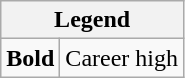<table class="wikitable mw-collapsible mw-collapsed">
<tr>
<th colspan="2">Legend</th>
</tr>
<tr>
<td><strong>Bold</strong></td>
<td>Career high</td>
</tr>
</table>
